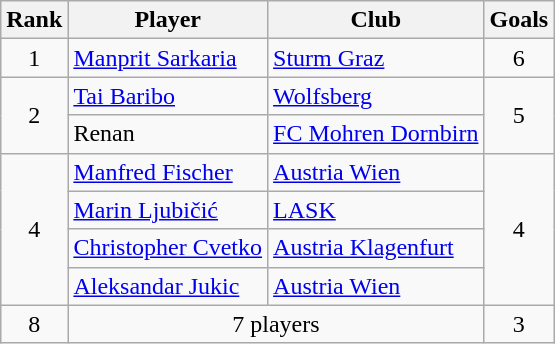<table class="wikitable" style="text-align:center">
<tr>
<th>Rank</th>
<th>Player</th>
<th>Club</th>
<th>Goals</th>
</tr>
<tr>
<td>1</td>
<td align="left"> <a href='#'>Manprit Sarkaria</a></td>
<td align="left"><a href='#'>Sturm Graz</a></td>
<td>6</td>
</tr>
<tr>
<td rowspan=2>2</td>
<td align="left"> <a href='#'>Tai Baribo</a></td>
<td align="left"><a href='#'>Wolfsberg</a></td>
<td rowspan=2>5</td>
</tr>
<tr>
<td align="left"> Renan</td>
<td align="left"><a href='#'>FC Mohren Dornbirn</a></td>
</tr>
<tr>
<td rowspan=4>4</td>
<td align="left"> <a href='#'>Manfred Fischer</a></td>
<td align="left"><a href='#'>Austria Wien</a></td>
<td rowspan=4>4</td>
</tr>
<tr>
<td align="left"> <a href='#'>Marin Ljubičić</a></td>
<td align="left"><a href='#'>LASK</a></td>
</tr>
<tr>
<td align="left"> <a href='#'>Christopher Cvetko</a></td>
<td align="left"><a href='#'>Austria Klagenfurt</a></td>
</tr>
<tr>
<td align="left"> <a href='#'>Aleksandar Jukic</a></td>
<td align="left"><a href='#'>Austria Wien</a></td>
</tr>
<tr>
<td>8</td>
<td colspan=2>7 players</td>
<td>3</td>
</tr>
</table>
